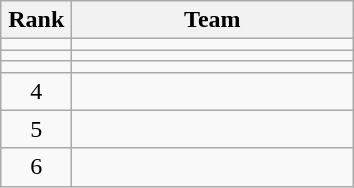<table class="wikitable" style="text-align: center;">
<tr>
<th width=40>Rank</th>
<th width=180>Team</th>
</tr>
<tr>
<td></td>
<td style="text-align:left;"></td>
</tr>
<tr>
<td></td>
<td style="text-align:left;"></td>
</tr>
<tr>
<td></td>
<td style="text-align:left;"></td>
</tr>
<tr>
<td>4</td>
<td style="text-align:left;"></td>
</tr>
<tr>
<td>5</td>
<td style="text-align:left;"></td>
</tr>
<tr>
<td>6</td>
<td style="text-align:left;"></td>
</tr>
</table>
